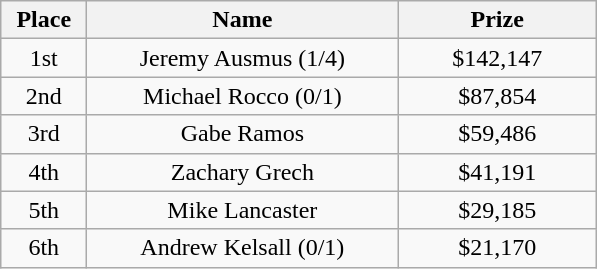<table class="wikitable">
<tr>
<th width="50">Place</th>
<th width="200">Name</th>
<th width="125">Prize</th>
</tr>
<tr>
<td align = "center">1st</td>
<td align = "center"> Jeremy Ausmus (1/4)</td>
<td align = "center">$142,147</td>
</tr>
<tr>
<td align = "center">2nd</td>
<td align = "center"> Michael Rocco (0/1)</td>
<td align = "center">$87,854</td>
</tr>
<tr>
<td align = "center">3rd</td>
<td align = "center"> Gabe Ramos</td>
<td align = "center">$59,486</td>
</tr>
<tr>
<td align = "center">4th</td>
<td align = "center"> Zachary Grech</td>
<td align = "center">$41,191</td>
</tr>
<tr>
<td align = "center">5th</td>
<td align = "center"> Mike Lancaster</td>
<td align = "center">$29,185</td>
</tr>
<tr>
<td align = "center">6th</td>
<td align = "center"> Andrew Kelsall (0/1)</td>
<td align = "center">$21,170</td>
</tr>
</table>
